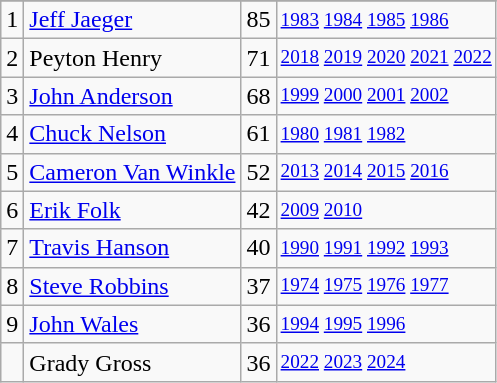<table class="wikitable">
<tr>
</tr>
<tr>
<td>1</td>
<td><a href='#'>Jeff Jaeger</a></td>
<td>85</td>
<td style="font-size:80%;"><a href='#'>1983</a> <a href='#'>1984</a> <a href='#'>1985</a> <a href='#'>1986</a></td>
</tr>
<tr>
<td>2</td>
<td>Peyton Henry</td>
<td>71</td>
<td style="font-size:80%;"><a href='#'>2018</a> <a href='#'>2019</a> <a href='#'>2020</a> <a href='#'>2021</a> <a href='#'>2022</a></td>
</tr>
<tr>
<td>3</td>
<td><a href='#'>John Anderson</a></td>
<td>68</td>
<td style="font-size:80%;"><a href='#'>1999</a> <a href='#'>2000</a> <a href='#'>2001</a> <a href='#'>2002</a></td>
</tr>
<tr>
<td>4</td>
<td><a href='#'>Chuck Nelson</a></td>
<td>61</td>
<td style="font-size:80%;"><a href='#'>1980</a> <a href='#'>1981</a> <a href='#'>1982</a></td>
</tr>
<tr>
<td>5</td>
<td><a href='#'>Cameron Van Winkle</a></td>
<td>52</td>
<td style="font-size:80%;"><a href='#'>2013</a> <a href='#'>2014</a> <a href='#'>2015</a> <a href='#'>2016</a></td>
</tr>
<tr>
<td>6</td>
<td><a href='#'>Erik Folk</a></td>
<td>42</td>
<td style="font-size:80%;"><a href='#'>2009</a> <a href='#'>2010</a></td>
</tr>
<tr>
<td>7</td>
<td><a href='#'>Travis Hanson</a></td>
<td>40</td>
<td style="font-size:80%;"><a href='#'>1990</a> <a href='#'>1991</a> <a href='#'>1992</a> <a href='#'>1993</a></td>
</tr>
<tr>
<td>8</td>
<td><a href='#'>Steve Robbins</a></td>
<td>37</td>
<td style="font-size:80%;"><a href='#'>1974</a> <a href='#'>1975</a> <a href='#'>1976</a> <a href='#'>1977</a></td>
</tr>
<tr>
<td>9</td>
<td><a href='#'>John Wales</a></td>
<td>36</td>
<td style="font-size:80%;"><a href='#'>1994</a> <a href='#'>1995</a> <a href='#'>1996</a></td>
</tr>
<tr>
<td></td>
<td>Grady Gross</td>
<td>36</td>
<td style="font-size:80%;"><a href='#'>2022</a> <a href='#'>2023</a> <a href='#'>2024</a></td>
</tr>
</table>
